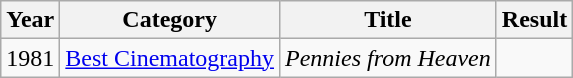<table class="wikitable">
<tr>
<th>Year</th>
<th>Category</th>
<th>Title</th>
<th>Result</th>
</tr>
<tr>
<td>1981</td>
<td><a href='#'>Best Cinematography</a></td>
<td><em>Pennies from Heaven</em></td>
<td></td>
</tr>
</table>
